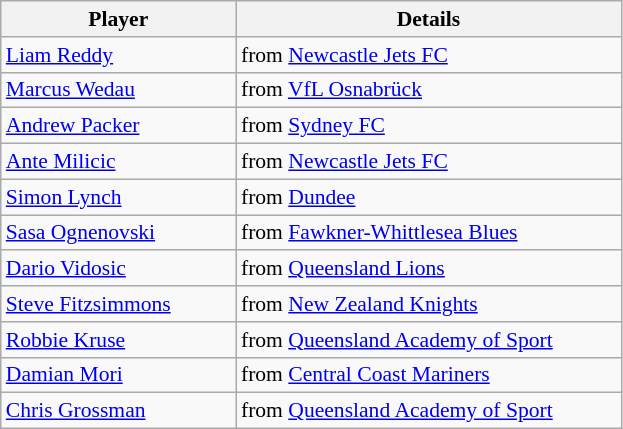<table class="wikitable" style="font-size:90%; text-align:left; align:left;">
<tr>
<th width=150>Player</th>
<th width=250>Details</th>
</tr>
<tr>
<td> <a href='#'>Liam Reddy</a></td>
<td>from  <a href='#'>Newcastle Jets FC</a></td>
</tr>
<tr>
<td> <a href='#'>Marcus Wedau</a></td>
<td>from  <a href='#'>VfL Osnabrück</a></td>
</tr>
<tr>
<td> <a href='#'>Andrew Packer</a></td>
<td>from  <a href='#'>Sydney FC</a></td>
</tr>
<tr>
<td> <a href='#'>Ante Milicic</a></td>
<td>from  <a href='#'>Newcastle Jets FC</a></td>
</tr>
<tr>
<td> <a href='#'>Simon Lynch</a></td>
<td>from  <a href='#'>Dundee</a></td>
</tr>
<tr>
<td> <a href='#'>Sasa Ognenovski</a></td>
<td>from  <a href='#'>Fawkner-Whittlesea Blues</a></td>
</tr>
<tr>
<td> <a href='#'>Dario Vidosic</a></td>
<td>from  <a href='#'>Queensland Lions</a></td>
</tr>
<tr>
<td> <a href='#'>Steve Fitzsimmons</a></td>
<td>from  <a href='#'>New Zealand Knights</a></td>
</tr>
<tr>
<td> <a href='#'>Robbie Kruse</a></td>
<td>from  <a href='#'>Queensland Academy of Sport</a></td>
</tr>
<tr>
<td> <a href='#'>Damian Mori</a></td>
<td>from  <a href='#'>Central Coast Mariners</a></td>
</tr>
<tr>
<td> <a href='#'>Chris Grossman</a></td>
<td>from  <a href='#'>Queensland Academy of Sport</a></td>
</tr>
</table>
